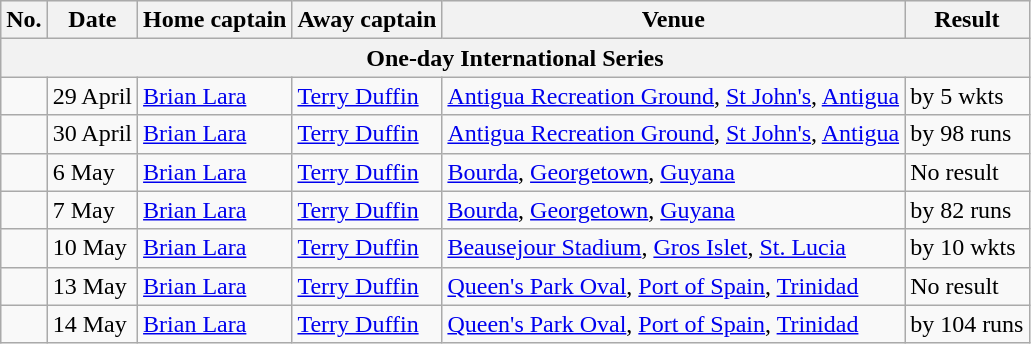<table class="wikitable">
<tr style="background:#efefef;">
<th>No.</th>
<th>Date</th>
<th>Home captain</th>
<th>Away captain</th>
<th>Venue</th>
<th>Result</th>
</tr>
<tr>
<th colspan="6">One-day International Series</th>
</tr>
<tr>
<td></td>
<td>29 April</td>
<td><a href='#'>Brian Lara</a></td>
<td><a href='#'>Terry Duffin</a></td>
<td><a href='#'>Antigua Recreation Ground</a>, <a href='#'>St John's</a>, <a href='#'>Antigua</a></td>
<td> by 5 wkts</td>
</tr>
<tr>
<td></td>
<td>30 April</td>
<td><a href='#'>Brian Lara</a></td>
<td><a href='#'>Terry Duffin</a></td>
<td><a href='#'>Antigua Recreation Ground</a>, <a href='#'>St John's</a>, <a href='#'>Antigua</a></td>
<td> by 98 runs</td>
</tr>
<tr>
<td></td>
<td>6 May</td>
<td><a href='#'>Brian Lara</a></td>
<td><a href='#'>Terry Duffin</a></td>
<td><a href='#'>Bourda</a>, <a href='#'>Georgetown</a>, <a href='#'>Guyana</a></td>
<td>No result</td>
</tr>
<tr>
<td></td>
<td>7 May</td>
<td><a href='#'>Brian Lara</a></td>
<td><a href='#'>Terry Duffin</a></td>
<td><a href='#'>Bourda</a>, <a href='#'>Georgetown</a>, <a href='#'>Guyana</a></td>
<td> by 82 runs</td>
</tr>
<tr>
<td></td>
<td>10 May</td>
<td><a href='#'>Brian Lara</a></td>
<td><a href='#'>Terry Duffin</a></td>
<td><a href='#'>Beausejour Stadium</a>, <a href='#'>Gros Islet</a>, <a href='#'>St. Lucia</a></td>
<td> by 10 wkts</td>
</tr>
<tr>
<td></td>
<td>13 May</td>
<td><a href='#'>Brian Lara</a></td>
<td><a href='#'>Terry Duffin</a></td>
<td><a href='#'>Queen's Park Oval</a>, <a href='#'>Port of Spain</a>, <a href='#'>Trinidad</a></td>
<td>No result</td>
</tr>
<tr>
<td></td>
<td>14 May</td>
<td><a href='#'>Brian Lara</a></td>
<td><a href='#'>Terry Duffin</a></td>
<td><a href='#'>Queen's Park Oval</a>, <a href='#'>Port of Spain</a>, <a href='#'>Trinidad</a></td>
<td> by 104 runs</td>
</tr>
</table>
